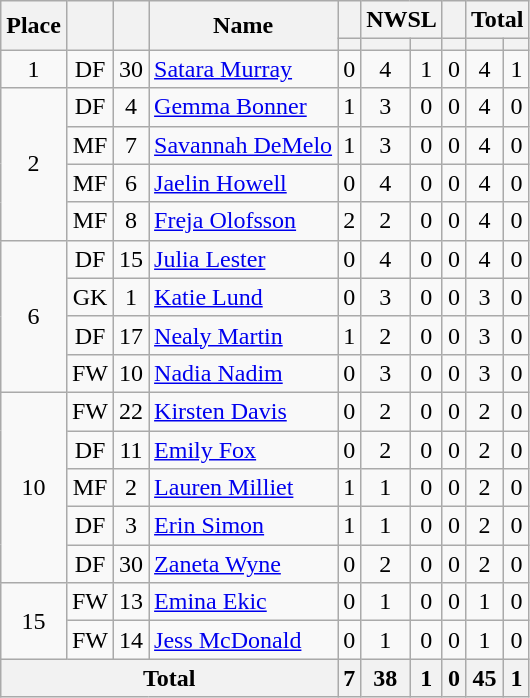<table class="wikitable sortable" style="text-align: center;">
<tr>
<th rowspan="2">Place</th>
<th rowspan="2"></th>
<th rowspan="2"></th>
<th rowspan="2">Name</th>
<th colspan="1"></th>
<th colspan="2">NWSL</th>
<th colspan="1"></th>
<th colspan="2">Total</th>
</tr>
<tr>
<th></th>
<th></th>
<th></th>
<th></th>
<th></th>
<th></th>
</tr>
<tr>
<td rowspan="1">1</td>
<td>DF</td>
<td>30</td>
<td align="left"> <a href='#'>Satara Murray</a></td>
<td>0</td>
<td>4</td>
<td>1</td>
<td>0</td>
<td>4</td>
<td>1</td>
</tr>
<tr>
<td rowspan="4">2</td>
<td>DF</td>
<td>4</td>
<td align="left"> <a href='#'>Gemma Bonner</a></td>
<td>1</td>
<td>3</td>
<td>0</td>
<td>0</td>
<td>4</td>
<td>0</td>
</tr>
<tr>
<td>MF</td>
<td>7</td>
<td align="left"> <a href='#'>Savannah DeMelo</a></td>
<td>1</td>
<td>3</td>
<td>0</td>
<td>0</td>
<td>4</td>
<td>0</td>
</tr>
<tr>
<td>MF</td>
<td>6</td>
<td align="left"> <a href='#'>Jaelin Howell</a></td>
<td>0</td>
<td>4</td>
<td>0</td>
<td>0</td>
<td>4</td>
<td>0</td>
</tr>
<tr>
<td>MF</td>
<td>8</td>
<td align="left"> <a href='#'>Freja Olofsson</a></td>
<td>2</td>
<td>2</td>
<td>0</td>
<td>0</td>
<td>4</td>
<td>0</td>
</tr>
<tr>
<td rowspan="4">6</td>
<td>DF</td>
<td>15</td>
<td align="left"> <a href='#'>Julia Lester</a></td>
<td>0</td>
<td>4</td>
<td>0</td>
<td>0</td>
<td>4</td>
<td>0</td>
</tr>
<tr>
<td>GK</td>
<td>1</td>
<td align="left"> <a href='#'>Katie Lund</a></td>
<td>0</td>
<td>3</td>
<td>0</td>
<td>0</td>
<td>3</td>
<td>0</td>
</tr>
<tr>
<td>DF</td>
<td>17</td>
<td align="left"> <a href='#'>Nealy Martin</a></td>
<td>1</td>
<td>2</td>
<td>0</td>
<td>0</td>
<td>3</td>
<td>0</td>
</tr>
<tr>
<td>FW</td>
<td>10</td>
<td align="left"> <a href='#'>Nadia Nadim</a></td>
<td>0</td>
<td>3</td>
<td>0</td>
<td>0</td>
<td>3</td>
<td>0</td>
</tr>
<tr>
<td rowspan="5">10</td>
<td>FW</td>
<td>22</td>
<td align="left"> <a href='#'>Kirsten Davis</a></td>
<td>0</td>
<td>2</td>
<td>0</td>
<td>0</td>
<td>2</td>
<td>0</td>
</tr>
<tr>
<td>DF</td>
<td>11</td>
<td align="left"> <a href='#'>Emily Fox</a></td>
<td>0</td>
<td>2</td>
<td>0</td>
<td>0</td>
<td>2</td>
<td>0</td>
</tr>
<tr>
<td>MF</td>
<td>2</td>
<td align="left"> <a href='#'>Lauren Milliet</a></td>
<td>1</td>
<td>1</td>
<td>0</td>
<td>0</td>
<td>2</td>
<td>0</td>
</tr>
<tr>
<td>DF</td>
<td>3</td>
<td align="left"> <a href='#'>Erin Simon</a></td>
<td>1</td>
<td>1</td>
<td>0</td>
<td>0</td>
<td>2</td>
<td>0</td>
</tr>
<tr>
<td>DF</td>
<td>30</td>
<td align="left"> <a href='#'>Zaneta Wyne</a></td>
<td>0</td>
<td>2</td>
<td>0</td>
<td>0</td>
<td>2</td>
<td>0</td>
</tr>
<tr>
<td rowspan="2">15</td>
<td>FW</td>
<td>13</td>
<td align="left"> <a href='#'>Emina Ekic</a></td>
<td>0</td>
<td>1</td>
<td>0</td>
<td>0</td>
<td>1</td>
<td>0</td>
</tr>
<tr>
<td>FW</td>
<td>14</td>
<td align="left"> <a href='#'>Jess McDonald</a></td>
<td>0</td>
<td>1</td>
<td>0</td>
<td>0</td>
<td>1</td>
<td>0</td>
</tr>
<tr>
<th colspan=4>Total</th>
<th>7</th>
<th>38</th>
<th>1</th>
<th>0</th>
<th>45</th>
<th>1</th>
</tr>
</table>
